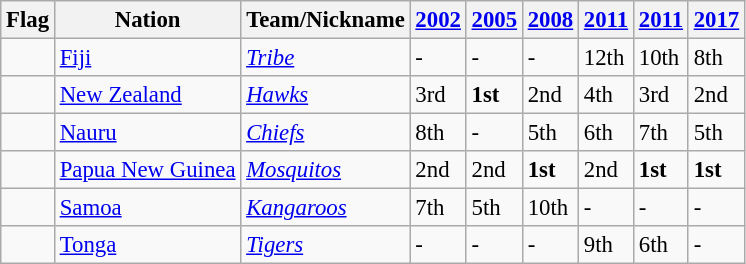<table class="wikitable" style="font-size: 95%;">
<tr>
<th>Flag</th>
<th>Nation</th>
<th>Team/Nickname</th>
<th><a href='#'>2002</a></th>
<th><a href='#'>2005</a></th>
<th><a href='#'>2008</a></th>
<th><a href='#'>2011</a></th>
<th><a href='#'>2011</a></th>
<th><a href='#'>2017</a></th>
</tr>
<tr>
<td></td>
<td><a href='#'>Fiji</a></td>
<td><a href='#'><em>Tribe</em></a></td>
<td>-</td>
<td>-</td>
<td>-</td>
<td>12th</td>
<td>10th</td>
<td>8th</td>
</tr>
<tr>
<td></td>
<td><a href='#'>New Zealand</a></td>
<td><a href='#'><em>Hawks</em></a></td>
<td>3rd</td>
<td><strong>1st</strong></td>
<td>2nd</td>
<td>4th</td>
<td>3rd</td>
<td>2nd</td>
</tr>
<tr>
<td></td>
<td><a href='#'>Nauru</a></td>
<td><a href='#'><em>Chiefs</em></a></td>
<td>8th</td>
<td>-</td>
<td>5th</td>
<td>6th</td>
<td>7th</td>
<td>5th</td>
</tr>
<tr>
<td></td>
<td><a href='#'>Papua New Guinea</a></td>
<td><a href='#'><em>Mosquitos</em></a></td>
<td>2nd</td>
<td>2nd</td>
<td><strong>1st</strong></td>
<td>2nd</td>
<td><strong>1st</strong></td>
<td><strong>1st</strong></td>
</tr>
<tr>
<td></td>
<td><a href='#'>Samoa</a></td>
<td><a href='#'><em>Kangaroos</em></a></td>
<td>7th</td>
<td>5th</td>
<td>10th</td>
<td>-</td>
<td>-</td>
<td>-</td>
</tr>
<tr>
<td></td>
<td><a href='#'>Tonga</a></td>
<td><a href='#'><em>Tigers</em></a></td>
<td>-</td>
<td>-</td>
<td>-</td>
<td>9th</td>
<td>6th</td>
<td>-</td>
</tr>
</table>
